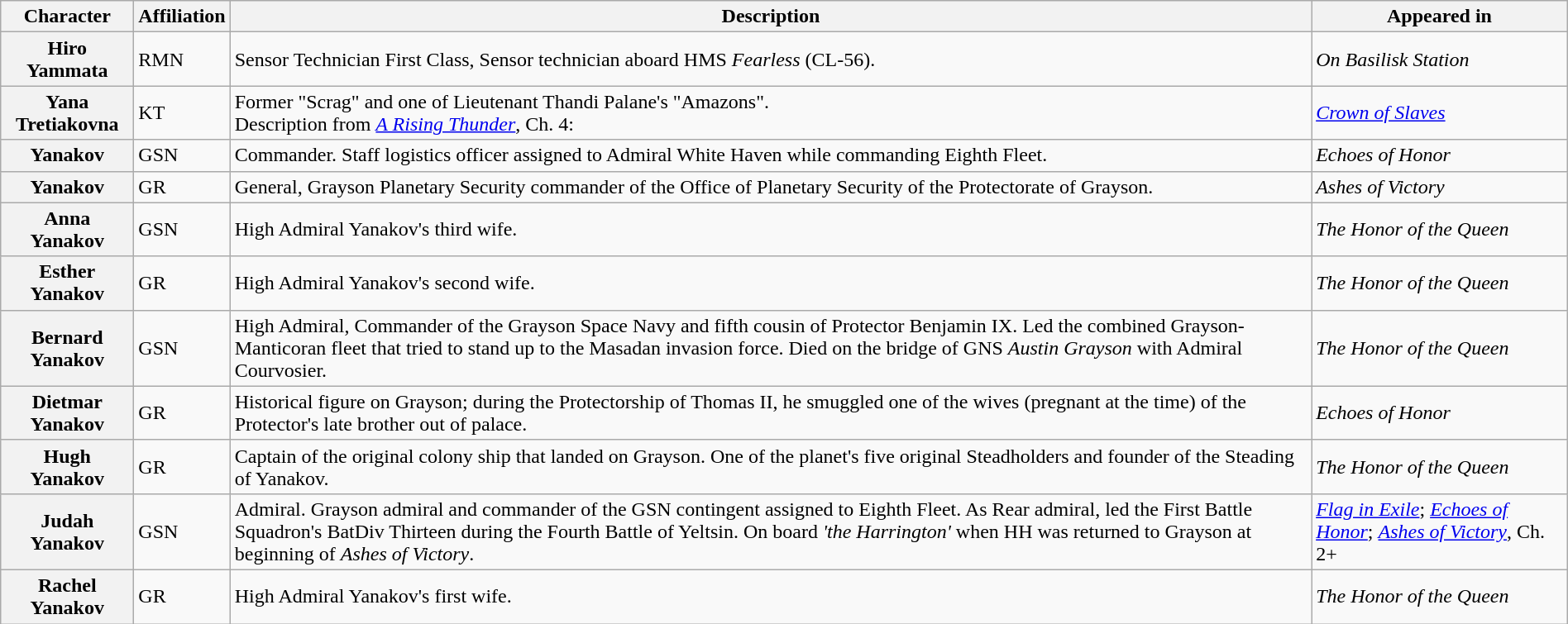<table class="wikitable" style="width: 100%">
<tr>
<th>Character</th>
<th>Affiliation</th>
<th>Description</th>
<th>Appeared in</th>
</tr>
<tr>
<th>Hiro Yammata</th>
<td>RMN</td>
<td>Sensor Technician First Class, Sensor technician aboard HMS <em>Fearless</em> (CL-56).</td>
<td><em>On Basilisk Station</em></td>
</tr>
<tr>
<th>Yana Tretiakovna</th>
<td>KT</td>
<td>Former "Scrag" and one of Lieutenant Thandi Palane's "Amazons".  <br>Description from <em><a href='#'>A Rising Thunder</a></em>, Ch. 4: </td>
<td><em><a href='#'>Crown of Slaves</a></em></td>
</tr>
<tr>
<th>Yanakov</th>
<td>GSN</td>
<td>Commander. Staff logistics officer assigned to Admiral White Haven while commanding Eighth Fleet.</td>
<td><em>Echoes of Honor</em></td>
</tr>
<tr>
<th>Yanakov</th>
<td>GR</td>
<td>General, Grayson Planetary Security commander of the Office of Planetary Security of the Protectorate of Grayson.</td>
<td><em>Ashes of Victory</em></td>
</tr>
<tr>
<th>Anna Yanakov</th>
<td>GSN</td>
<td>High Admiral Yanakov's third wife.</td>
<td><em>The Honor of the Queen</em></td>
</tr>
<tr>
<th>Esther Yanakov</th>
<td>GR</td>
<td>High Admiral Yanakov's second wife.</td>
<td><em>The Honor of the Queen</em></td>
</tr>
<tr>
<th>Bernard Yanakov</th>
<td>GSN</td>
<td>High Admiral, Commander of the Grayson Space Navy and fifth cousin of Protector Benjamin IX. Led the combined Grayson-Manticoran fleet that tried to stand up to the Masadan invasion force. Died on the bridge of GNS <em>Austin Grayson</em> with Admiral Courvosier.</td>
<td><em>The Honor of the Queen</em></td>
</tr>
<tr>
<th>Dietmar Yanakov</th>
<td>GR</td>
<td>Historical figure on Grayson; during the Protectorship of Thomas II, he smuggled one of the wives (pregnant at the time) of the Protector's late brother out of palace.</td>
<td><em>Echoes of Honor</em></td>
</tr>
<tr>
<th>Hugh Yanakov</th>
<td>GR</td>
<td>Captain of the original colony ship that landed on Grayson. One of the planet's five original Steadholders and founder of the Steading of Yanakov.</td>
<td><em>The Honor of the Queen</em></td>
</tr>
<tr>
<th>Judah Yanakov</th>
<td>GSN</td>
<td>Admiral. Grayson admiral and commander of the GSN contingent assigned to Eighth Fleet. As Rear admiral, led the First Battle Squadron's BatDiv Thirteen during the Fourth Battle of Yeltsin. On board<em> 'the Harrington' </em>when HH was returned to Grayson at beginning of <em>Ashes of Victory</em>.</td>
<td><em><a href='#'>Flag in Exile</a></em>; <em><a href='#'>Echoes of Honor</a></em>; <em><a href='#'>Ashes of Victory</a></em>, Ch. 2+</td>
</tr>
<tr>
<th>Rachel Yanakov</th>
<td>GR</td>
<td>High Admiral Yanakov's first wife.</td>
<td><em>The Honor of the Queen</em></td>
</tr>
</table>
